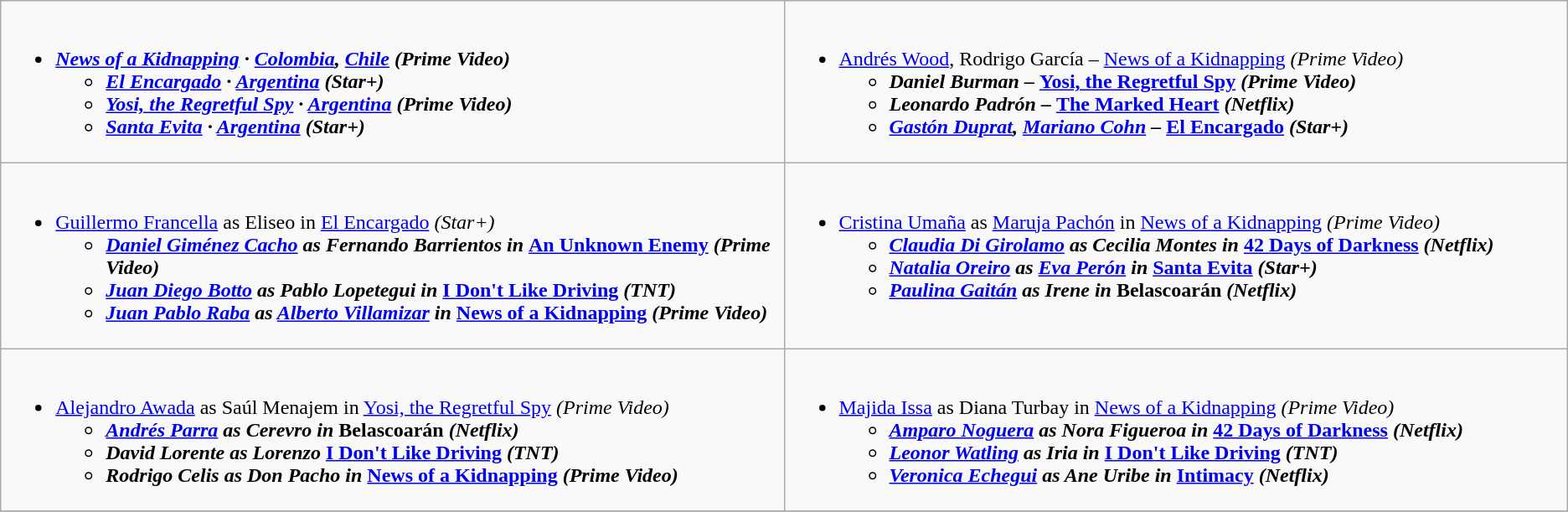<table role="presentation" class=wikitable>
<tr>
<td valign="top" style="vertical-align:top; width:50%;"><br><ul><li><strong><em><a href='#'>News of a Kidnapping</a><em> · <a href='#'>Colombia</a>, <a href='#'>Chile</a> (Prime Video)<strong><ul><li></em><a href='#'>El Encargado</a><em> · <a href='#'>Argentina</a> (Star+)</li><li></em><a href='#'>Yosi, the Regretful Spy</a><em> · <a href='#'>Argentina</a> (Prime Video)</li><li></em><a href='#'>Santa Evita</a><em> · <a href='#'>Argentina</a> (Star+)</li></ul></li></ul></td>
<td valign="top" style="vertical-align:top; width:50%;"><br><ul><li></strong><a href='#'>Andrés Wood</a>, Rodrigo García – </em><a href='#'>News of a Kidnapping</a><em> (Prime Video)<strong><ul><li>Daniel Burman – </em><a href='#'>Yosi, the Regretful Spy</a><em> (Prime Video)</li><li>Leonardo Padrón – </em><a href='#'>The Marked Heart</a><em> (Netflix)</li><li><a href='#'>Gastón Duprat</a>, <a href='#'>Mariano Cohn</a> – </em><a href='#'>El Encargado</a><em> (Star+)</li></ul></li></ul></td>
</tr>
<tr>
<td valign="top" style="vertical-align:top; width:50%;"><br><ul><li></strong><a href='#'>Guillermo Francella</a> as Eliseo in </em><a href='#'>El Encargado</a><em> (Star+)<strong><ul><li><a href='#'>Daniel Giménez Cacho</a> as Fernando Barrientos in </em><a href='#'>An Unknown Enemy</a><em> (Prime Video)</li><li><a href='#'>Juan Diego Botto</a> as Pablo Lopetegui in </em><a href='#'>I Don't Like Driving</a><em> (TNT)</li><li><a href='#'>Juan Pablo Raba</a> as <a href='#'>Alberto Villamizar</a> in </em><a href='#'>News of a Kidnapping</a><em> (Prime Video)</li></ul></li></ul></td>
<td valign="top" style="vertical-align:top; width:50%;"><br><ul><li></strong><a href='#'>Cristina Umaña</a> as <a href='#'>Maruja Pachón</a> in </em><a href='#'>News of a Kidnapping</a><em> (Prime Video)<strong><ul><li><a href='#'>Claudia Di Girolamo</a> as Cecilia Montes in </em><a href='#'>42 Days of Darkness</a><em> (Netflix)</li><li><a href='#'>Natalia Oreiro</a> as <a href='#'>Eva Perón</a> in </em><a href='#'>Santa Evita</a><em> (Star+)</li><li><a href='#'>Paulina Gaitán</a> as Irene in </em>Belascoarán<em> (Netflix)</li></ul></li></ul></td>
</tr>
<tr>
<td valign="top" style="vertical-align:top; width:50%;"><br><ul><li></strong><a href='#'>Alejandro Awada</a> as Saúl Menajem in </em><a href='#'>Yosi, the Regretful Spy</a><em> (Prime Video)<strong><ul><li><a href='#'>Andrés Parra</a> as Cerevro in </em>Belascoarán<em> (Netflix)</li><li>David Lorente as Lorenzo </em><a href='#'>I Don't Like Driving</a><em> (TNT)</li><li>Rodrigo Celis as Don Pacho in </em><a href='#'>News of a Kidnapping</a><em> (Prime Video)</li></ul></li></ul></td>
<td valign="top" style="vertical-align:top; width:50%;"><br><ul><li></strong><a href='#'>Majida Issa</a> as Diana Turbay in </em><a href='#'>News of a Kidnapping</a><em> (Prime Video)<strong><ul><li><a href='#'>Amparo Noguera</a> as Nora Figueroa in </em><a href='#'>42 Days of Darkness</a><em> (Netflix)</li><li><a href='#'>Leonor Watling</a> as Iria in </em><a href='#'>I Don't Like Driving</a><em> (TNT)</li><li><a href='#'>Veronica Echegui</a> as Ane Uribe in </em><a href='#'>Intimacy</a><em> (Netflix)</li></ul></li></ul></td>
</tr>
<tr>
</tr>
</table>
